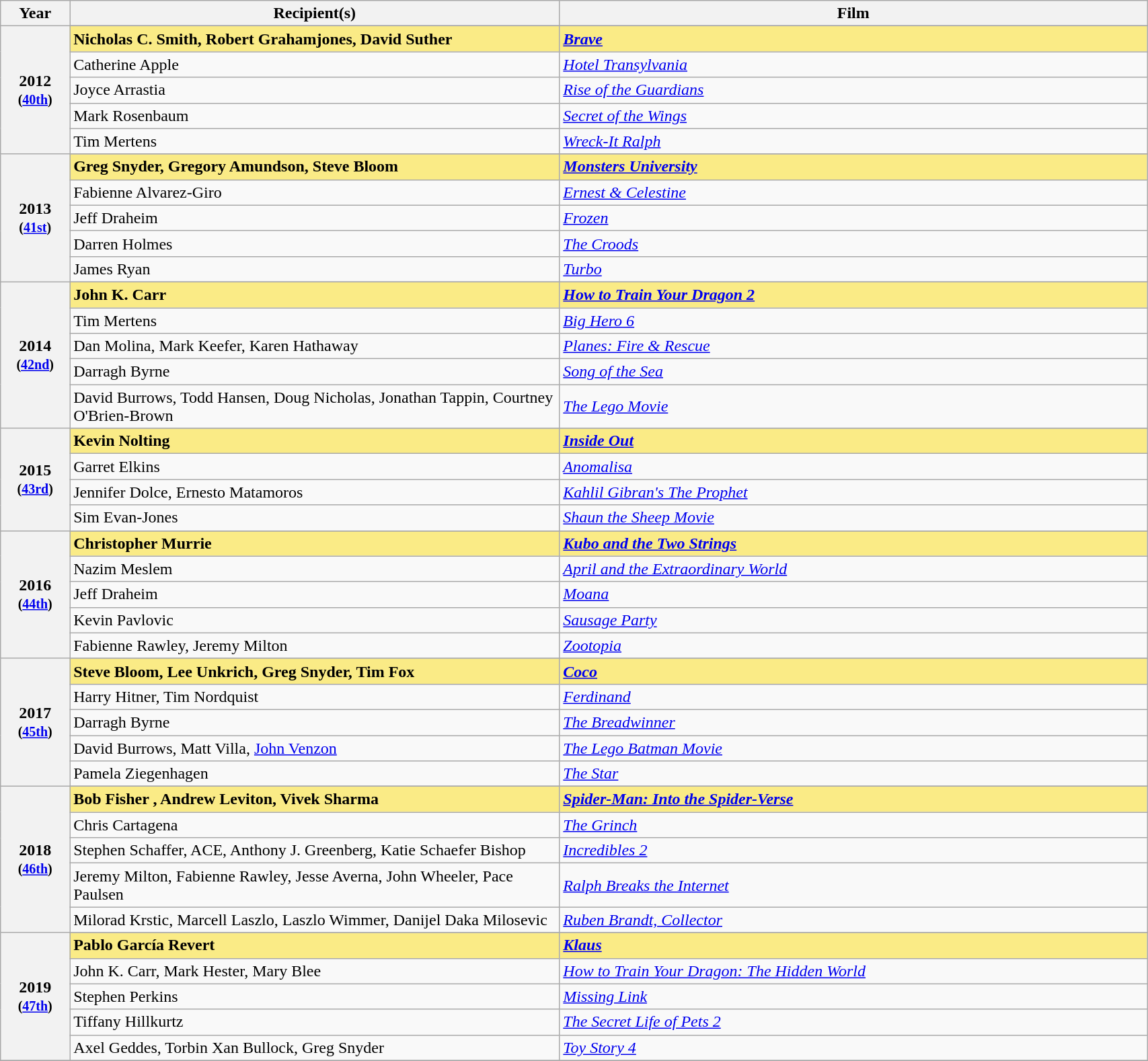<table class="wikitable" style="width:90%;">
<tr>
<th style="width:3%;">Year</th>
<th style="width:25%;">Recipient(s)</th>
<th style="width:30%;">Film</th>
</tr>
<tr>
<th rowspan="6" style="text-align:center;">2012 <br><small>(<a href='#'>40th</a>)</small><br></th>
</tr>
<tr style="background:#FAEB86;">
<td><strong>Nicholas C. Smith, Robert Grahamjones, David Suther</strong></td>
<td><strong><em><a href='#'>Brave</a></em></strong></td>
</tr>
<tr>
<td>Catherine Apple</td>
<td><em><a href='#'>Hotel Transylvania</a></em></td>
</tr>
<tr>
<td>Joyce Arrastia</td>
<td><em><a href='#'>Rise of the Guardians</a></em></td>
</tr>
<tr>
<td>Mark Rosenbaum</td>
<td><em><a href='#'>Secret of the Wings</a></em></td>
</tr>
<tr>
<td>Tim Mertens</td>
<td><em><a href='#'>Wreck-It Ralph</a></em></td>
</tr>
<tr>
<th rowspan="6" style="text-align:center;">2013 <br><small>(<a href='#'>41st</a>)</small><br></th>
</tr>
<tr style="background:#FAEB86;">
<td><strong>Greg Snyder, Gregory Amundson, Steve Bloom</strong></td>
<td><strong><em><a href='#'>Monsters University</a></em></strong></td>
</tr>
<tr>
<td>Fabienne Alvarez-Giro</td>
<td><em><a href='#'>Ernest & Celestine</a></em></td>
</tr>
<tr>
<td>Jeff Draheim</td>
<td><em><a href='#'>Frozen</a></em></td>
</tr>
<tr>
<td>Darren Holmes</td>
<td><em><a href='#'>The Croods</a></em></td>
</tr>
<tr>
<td>James Ryan</td>
<td><em><a href='#'>Turbo</a></em></td>
</tr>
<tr>
<th rowspan="6" style="text-align:center;">2014 <br><small>(<a href='#'>42nd</a>)</small><br></th>
</tr>
<tr style="background:#FAEB86;">
<td><strong>John K. Carr</strong></td>
<td><strong><em><a href='#'>How to Train Your Dragon 2</a></em></strong></td>
</tr>
<tr>
<td>Tim Mertens</td>
<td><em><a href='#'>Big Hero 6</a></em></td>
</tr>
<tr>
<td>Dan Molina, Mark Keefer, Karen Hathaway</td>
<td><em><a href='#'>Planes: Fire & Rescue</a></em></td>
</tr>
<tr>
<td>Darragh Byrne</td>
<td><em><a href='#'>Song of the Sea</a></em></td>
</tr>
<tr>
<td>David Burrows, Todd Hansen, Doug Nicholas, Jonathan Tappin, Courtney O'Brien-Brown</td>
<td><em><a href='#'>The Lego Movie</a></em></td>
</tr>
<tr>
<th rowspan="5" style="text-align:center;">2015 <br><small>(<a href='#'>43rd</a>)</small><br></th>
</tr>
<tr style="background:#FAEB86;">
<td><strong>Kevin Nolting</strong></td>
<td><strong><em><a href='#'>Inside Out</a></em></strong></td>
</tr>
<tr>
<td>Garret Elkins</td>
<td><em><a href='#'>Anomalisa</a></em></td>
</tr>
<tr>
<td>Jennifer Dolce, Ernesto Matamoros</td>
<td><em><a href='#'>Kahlil Gibran's The Prophet</a></em></td>
</tr>
<tr>
<td>Sim Evan-Jones</td>
<td><em><a href='#'>Shaun the Sheep Movie</a></em></td>
</tr>
<tr>
<th rowspan="6" style="text-align:center;">2016 <br><small>(<a href='#'>44th</a>)</small><br></th>
</tr>
<tr style="background:#FAEB86;">
<td><strong>Christopher Murrie</strong></td>
<td><strong><em><a href='#'>Kubo and the Two Strings</a></em></strong></td>
</tr>
<tr>
<td>Nazim Meslem</td>
<td><em><a href='#'>April and the Extraordinary World</a></em></td>
</tr>
<tr>
<td>Jeff Draheim</td>
<td><em><a href='#'>Moana</a></em></td>
</tr>
<tr>
<td>Kevin Pavlovic</td>
<td><em><a href='#'>Sausage Party</a></em></td>
</tr>
<tr>
<td>Fabienne Rawley, Jeremy Milton</td>
<td><em><a href='#'>Zootopia</a></em></td>
</tr>
<tr>
<th rowspan="6" style="text-align:center;">2017 <br><small>(<a href='#'>45th</a>)</small><br></th>
</tr>
<tr style="background:#FAEB86;">
<td><strong>Steve Bloom, Lee Unkrich, Greg Snyder, Tim Fox</strong></td>
<td><strong><em><a href='#'>Coco</a></em></strong></td>
</tr>
<tr>
<td>Harry Hitner, Tim Nordquist</td>
<td><em><a href='#'>Ferdinand</a></em></td>
</tr>
<tr>
<td>Darragh Byrne</td>
<td><em><a href='#'>The Breadwinner</a></em></td>
</tr>
<tr>
<td>David Burrows, Matt Villa, <a href='#'>John Venzon</a></td>
<td><em><a href='#'>The Lego Batman Movie</a></em></td>
</tr>
<tr>
<td>Pamela Ziegenhagen</td>
<td><em><a href='#'>The Star</a></em></td>
</tr>
<tr>
<th rowspan="6" style="text-align:center;">2018 <br><small>(<a href='#'>46th</a>)</small><br></th>
</tr>
<tr style="background:#FAEB86;">
<td><strong>Bob Fisher , Andrew Leviton, Vivek Sharma</strong></td>
<td><strong><em><a href='#'>Spider-Man: Into the Spider-Verse</a></em></strong></td>
</tr>
<tr>
<td>Chris Cartagena</td>
<td><em><a href='#'>The Grinch</a></em></td>
</tr>
<tr>
<td>Stephen Schaffer, ACE, Anthony J. Greenberg, Katie Schaefer Bishop</td>
<td><em><a href='#'>Incredibles 2</a></em></td>
</tr>
<tr>
<td>Jeremy Milton, Fabienne Rawley, Jesse Averna, John Wheeler, Pace Paulsen</td>
<td><em><a href='#'>Ralph Breaks the Internet</a></em></td>
</tr>
<tr>
<td>Milorad Krstic, Marcell Laszlo, Laszlo Wimmer, Danijel Daka Milosevic</td>
<td><em><a href='#'>Ruben Brandt, Collector</a></em></td>
</tr>
<tr>
<th rowspan="6" style="text-align:center;">2019 <br><small>(<a href='#'>47th</a>)</small><br></th>
</tr>
<tr style="background:#FAEB86;">
<td><strong>Pablo García Revert</strong></td>
<td><strong><em><a href='#'>Klaus</a></em></strong></td>
</tr>
<tr>
<td>John K. Carr, Mark Hester, Mary Blee</td>
<td><em><a href='#'>How to Train Your Dragon: The Hidden World</a></em></td>
</tr>
<tr>
<td>Stephen Perkins</td>
<td><em><a href='#'>Missing Link</a></em></td>
</tr>
<tr>
<td>Tiffany Hillkurtz</td>
<td><em><a href='#'>The Secret Life of Pets 2</a></em></td>
</tr>
<tr>
<td>Axel Geddes, Torbin Xan Bullock, Greg Snyder</td>
<td><em><a href='#'>Toy Story 4</a></em></td>
</tr>
<tr>
</tr>
</table>
